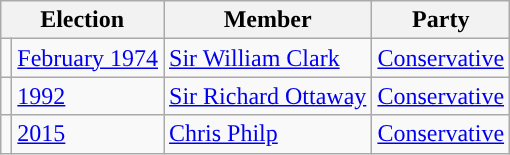<table class="wikitable">
<tr>
<th colspan="2">Election</th>
<th>Member</th>
<th>Party</th>
</tr>
<tr>
<td style="color:inherit;background-color: "></td>
<td><a href='#'>February 1974</a></td>
<td><a href='#'>Sir William Clark</a></td>
<td><a href='#'>Conservative</a></td>
</tr>
<tr>
<td style="color:inherit;background-color: "></td>
<td><a href='#'>1992</a></td>
<td><a href='#'>Sir Richard Ottaway</a></td>
<td><a href='#'>Conservative</a></td>
</tr>
<tr>
<td style="color:inherit;background-color: "></td>
<td><a href='#'>2015</a></td>
<td><a href='#'>Chris Philp</a></td>
<td><a href='#'>Conservative</a></td>
</tr>
</table>
